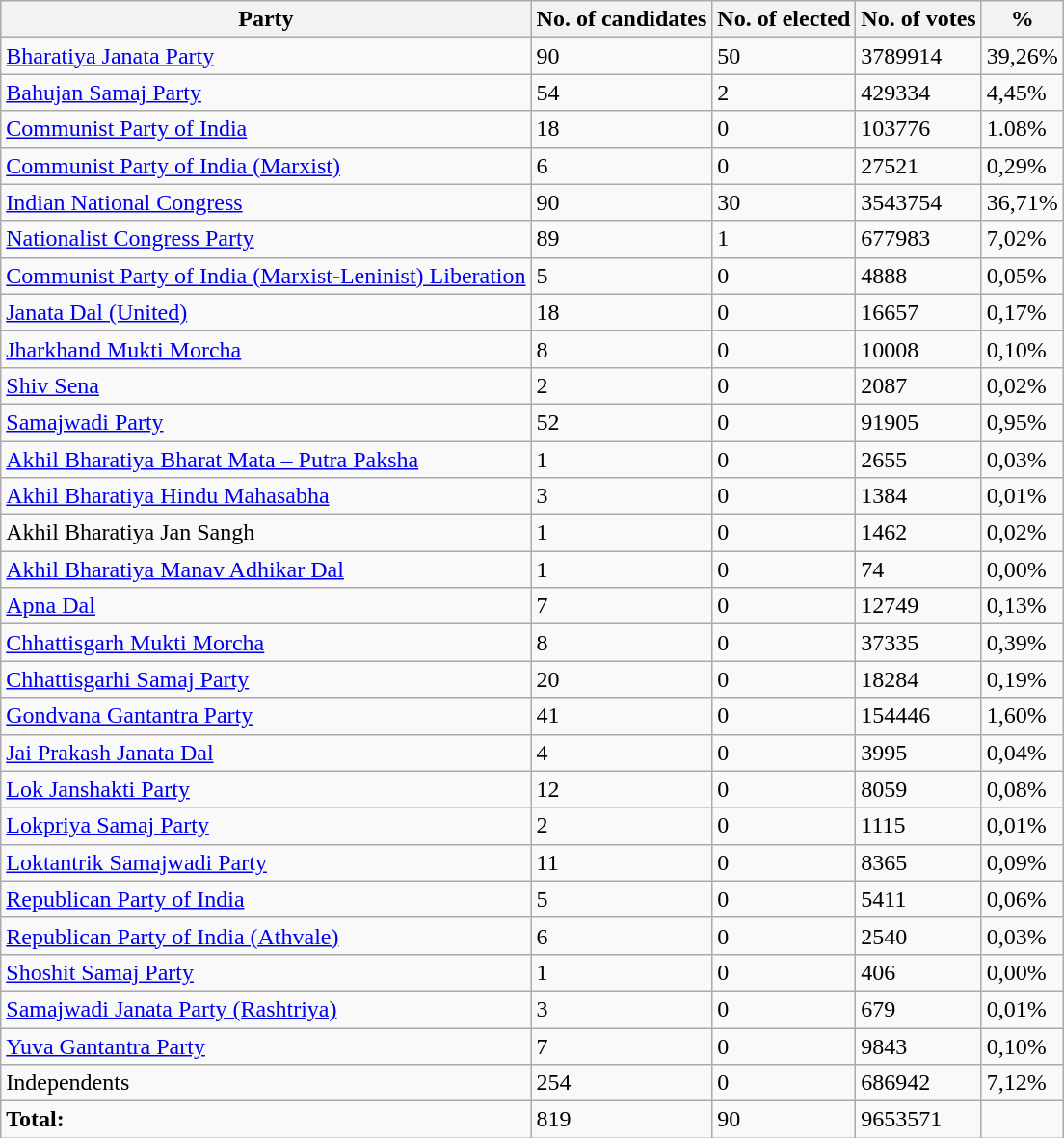<table class="wikitable">
<tr>
<th>Party</th>
<th>No. of candidates</th>
<th>No. of elected</th>
<th>No. of votes</th>
<th>%</th>
</tr>
<tr>
<td><a href='#'>Bharatiya Janata Party</a></td>
<td>90</td>
<td>50</td>
<td>3789914</td>
<td>39,26%</td>
</tr>
<tr>
<td><a href='#'>Bahujan Samaj Party</a></td>
<td>54</td>
<td>2</td>
<td>429334</td>
<td>4,45%</td>
</tr>
<tr>
<td><a href='#'>Communist Party of India</a></td>
<td>18</td>
<td>0</td>
<td>103776</td>
<td>1.08%</td>
</tr>
<tr>
<td><a href='#'>Communist Party of India (Marxist)</a></td>
<td>6</td>
<td>0</td>
<td>27521</td>
<td>0,29%</td>
</tr>
<tr>
<td><a href='#'>Indian National Congress</a></td>
<td>90</td>
<td>30</td>
<td>3543754</td>
<td>36,71%</td>
</tr>
<tr>
<td><a href='#'>Nationalist Congress Party</a></td>
<td>89</td>
<td>1</td>
<td>677983</td>
<td>7,02%</td>
</tr>
<tr>
<td><a href='#'>Communist Party of India (Marxist-Leninist) Liberation</a></td>
<td>5</td>
<td>0</td>
<td>4888</td>
<td>0,05%</td>
</tr>
<tr>
<td><a href='#'>Janata Dal (United)</a></td>
<td>18</td>
<td>0</td>
<td>16657</td>
<td>0,17%</td>
</tr>
<tr>
<td><a href='#'>Jharkhand Mukti Morcha</a></td>
<td>8</td>
<td>0</td>
<td>10008</td>
<td>0,10%</td>
</tr>
<tr>
<td><a href='#'>Shiv Sena</a></td>
<td>2</td>
<td>0</td>
<td>2087</td>
<td>0,02%</td>
</tr>
<tr>
<td><a href='#'>Samajwadi Party</a></td>
<td>52</td>
<td>0</td>
<td>91905</td>
<td>0,95%</td>
</tr>
<tr>
<td><a href='#'>Akhil Bharatiya Bharat Mata – Putra Paksha</a></td>
<td>1</td>
<td>0</td>
<td>2655</td>
<td>0,03%</td>
</tr>
<tr>
<td><a href='#'>Akhil Bharatiya Hindu Mahasabha</a></td>
<td>3</td>
<td>0</td>
<td>1384</td>
<td>0,01%</td>
</tr>
<tr>
<td>Akhil Bharatiya Jan Sangh</td>
<td>1</td>
<td>0</td>
<td>1462</td>
<td>0,02%</td>
</tr>
<tr>
<td><a href='#'>Akhil Bharatiya Manav Adhikar Dal</a></td>
<td>1</td>
<td>0</td>
<td>74</td>
<td>0,00%</td>
</tr>
<tr>
<td><a href='#'>Apna Dal</a></td>
<td>7</td>
<td>0</td>
<td>12749</td>
<td>0,13%</td>
</tr>
<tr>
<td><a href='#'>Chhattisgarh Mukti Morcha</a></td>
<td>8</td>
<td>0</td>
<td>37335</td>
<td>0,39%</td>
</tr>
<tr>
<td><a href='#'>Chhattisgarhi Samaj Party</a></td>
<td>20</td>
<td>0</td>
<td>18284</td>
<td>0,19%</td>
</tr>
<tr>
<td><a href='#'>Gondvana Gantantra Party</a></td>
<td>41</td>
<td>0</td>
<td>154446</td>
<td>1,60%</td>
</tr>
<tr>
<td><a href='#'>Jai Prakash Janata Dal</a></td>
<td>4</td>
<td>0</td>
<td>3995</td>
<td>0,04%</td>
</tr>
<tr>
<td><a href='#'>Lok Janshakti Party</a></td>
<td>12</td>
<td>0</td>
<td>8059</td>
<td>0,08%</td>
</tr>
<tr>
<td><a href='#'>Lokpriya Samaj Party</a></td>
<td>2</td>
<td>0</td>
<td>1115</td>
<td>0,01%</td>
</tr>
<tr>
<td><a href='#'>Loktantrik Samajwadi Party</a></td>
<td>11</td>
<td>0</td>
<td>8365</td>
<td>0,09%</td>
</tr>
<tr>
<td><a href='#'>Republican Party of India</a></td>
<td>5</td>
<td>0</td>
<td>5411</td>
<td>0,06%</td>
</tr>
<tr>
<td><a href='#'>Republican Party of India (Athvale)</a></td>
<td>6</td>
<td>0</td>
<td>2540</td>
<td>0,03%</td>
</tr>
<tr>
<td><a href='#'>Shoshit Samaj Party</a></td>
<td>1</td>
<td>0</td>
<td>406</td>
<td>0,00%</td>
</tr>
<tr>
<td><a href='#'>Samajwadi Janata Party (Rashtriya)</a></td>
<td>3</td>
<td>0</td>
<td>679</td>
<td>0,01%</td>
</tr>
<tr>
<td><a href='#'>Yuva Gantantra Party</a></td>
<td>7</td>
<td>0</td>
<td>9843</td>
<td>0,10%</td>
</tr>
<tr>
<td>Independents</td>
<td>254</td>
<td>0</td>
<td>686942</td>
<td>7,12%</td>
</tr>
<tr>
<td><strong>Total:</strong></td>
<td>819</td>
<td>90</td>
<td>9653571</td>
<td></td>
</tr>
</table>
